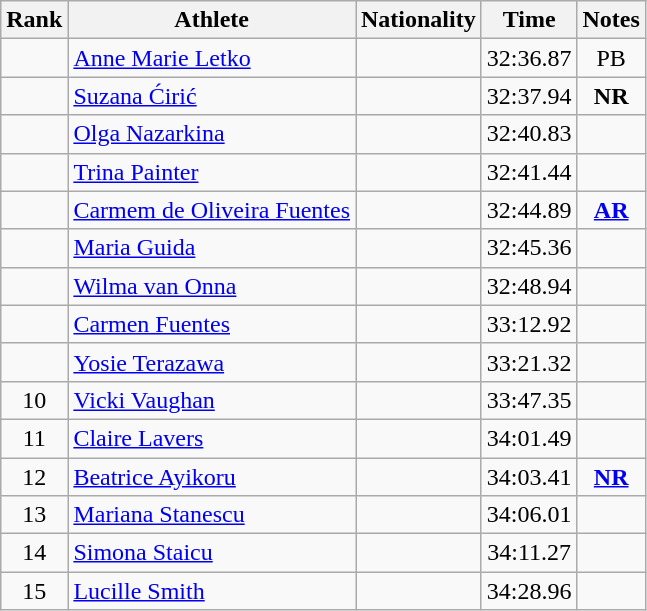<table class="wikitable sortable" style="text-align:center">
<tr>
<th>Rank</th>
<th>Athlete</th>
<th>Nationality</th>
<th>Time</th>
<th>Notes</th>
</tr>
<tr>
<td></td>
<td align=left><a href='#'>Anne Marie Letko</a></td>
<td align=left></td>
<td>32:36.87</td>
<td>PB</td>
</tr>
<tr>
<td></td>
<td align=left><a href='#'>Suzana Ćirić</a></td>
<td align=left></td>
<td>32:37.94</td>
<td><strong>NR</strong></td>
</tr>
<tr>
<td></td>
<td align=left><a href='#'>Olga Nazarkina</a></td>
<td align=left></td>
<td>32:40.83</td>
<td></td>
</tr>
<tr>
<td></td>
<td align=left><a href='#'>Trina Painter</a></td>
<td align=left></td>
<td>32:41.44</td>
<td></td>
</tr>
<tr>
<td></td>
<td align=left><a href='#'>Carmem de Oliveira Fuentes</a></td>
<td align=left></td>
<td>32:44.89</td>
<td><strong><a href='#'>AR</a></strong></td>
</tr>
<tr>
<td></td>
<td align=left><a href='#'>Maria Guida</a></td>
<td align=left></td>
<td>32:45.36</td>
<td></td>
</tr>
<tr>
<td></td>
<td align=left><a href='#'>Wilma van Onna</a></td>
<td align=left></td>
<td>32:48.94</td>
<td></td>
</tr>
<tr>
<td></td>
<td align=left><a href='#'>Carmen Fuentes</a></td>
<td align=left></td>
<td>33:12.92</td>
<td></td>
</tr>
<tr>
<td></td>
<td align=left><a href='#'>Yosie Terazawa</a></td>
<td align=left></td>
<td>33:21.32</td>
<td></td>
</tr>
<tr>
<td>10</td>
<td align=left><a href='#'>Vicki Vaughan</a></td>
<td align=left></td>
<td>33:47.35</td>
<td></td>
</tr>
<tr>
<td>11</td>
<td align=left><a href='#'>Claire Lavers</a></td>
<td align=left></td>
<td>34:01.49</td>
<td></td>
</tr>
<tr>
<td>12</td>
<td align=left><a href='#'>Beatrice Ayikoru</a></td>
<td align=left></td>
<td>34:03.41</td>
<td><strong><a href='#'>NR</a></strong></td>
</tr>
<tr>
<td>13</td>
<td align=left><a href='#'>Mariana Stanescu</a></td>
<td align=left></td>
<td>34:06.01</td>
<td></td>
</tr>
<tr>
<td>14</td>
<td align=left><a href='#'>Simona Staicu</a></td>
<td align=left></td>
<td>34:11.27</td>
<td></td>
</tr>
<tr>
<td>15</td>
<td align=left><a href='#'>Lucille Smith</a></td>
<td align=left></td>
<td>34:28.96</td>
<td></td>
</tr>
</table>
